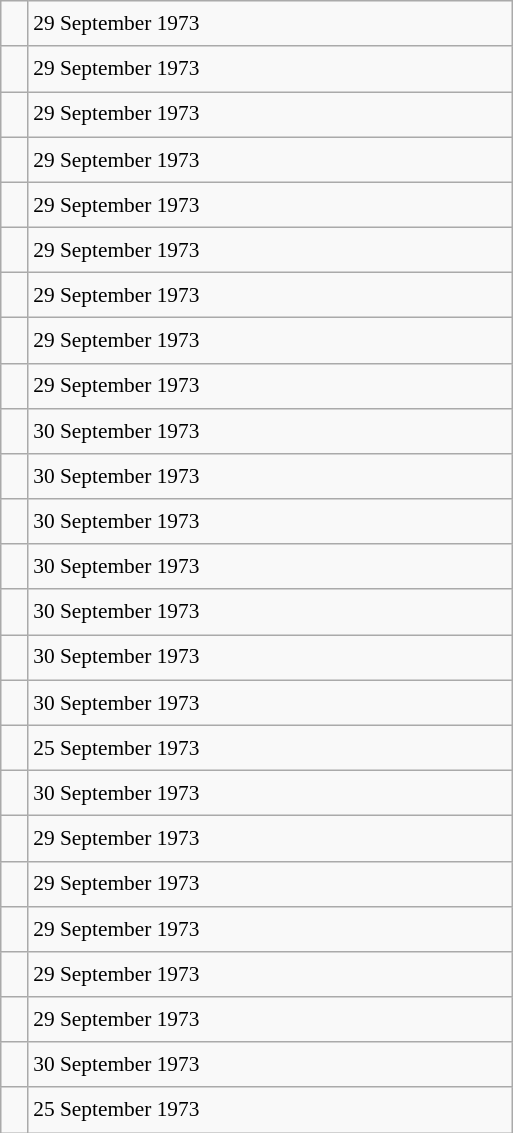<table class="wikitable" style="font-size: 89%; float: left; width: 24em; margin-right: 1em; line-height: 1.65em">
<tr>
<td></td>
<td>29 September 1973</td>
</tr>
<tr>
<td></td>
<td>29 September 1973</td>
</tr>
<tr>
<td></td>
<td>29 September 1973</td>
</tr>
<tr>
<td></td>
<td>29 September 1973</td>
</tr>
<tr>
<td></td>
<td>29 September 1973</td>
</tr>
<tr>
<td></td>
<td>29 September 1973</td>
</tr>
<tr>
<td></td>
<td>29 September 1973</td>
</tr>
<tr>
<td></td>
<td>29 September 1973</td>
</tr>
<tr>
<td></td>
<td>29 September 1973</td>
</tr>
<tr>
<td></td>
<td>30 September 1973</td>
</tr>
<tr>
<td></td>
<td>30 September 1973</td>
</tr>
<tr>
<td></td>
<td>30 September 1973</td>
</tr>
<tr>
<td></td>
<td>30 September 1973</td>
</tr>
<tr>
<td></td>
<td>30 September 1973</td>
</tr>
<tr>
<td></td>
<td>30 September 1973</td>
</tr>
<tr>
<td></td>
<td>30 September 1973</td>
</tr>
<tr>
<td></td>
<td>25 September 1973</td>
</tr>
<tr>
<td></td>
<td>30 September 1973</td>
</tr>
<tr>
<td></td>
<td>29 September 1973</td>
</tr>
<tr>
<td></td>
<td>29 September 1973</td>
</tr>
<tr>
<td></td>
<td>29 September 1973</td>
</tr>
<tr>
<td></td>
<td>29 September 1973</td>
</tr>
<tr>
<td></td>
<td>29 September 1973</td>
</tr>
<tr>
<td></td>
<td>30 September 1973</td>
</tr>
<tr>
<td></td>
<td>25 September 1973</td>
</tr>
</table>
